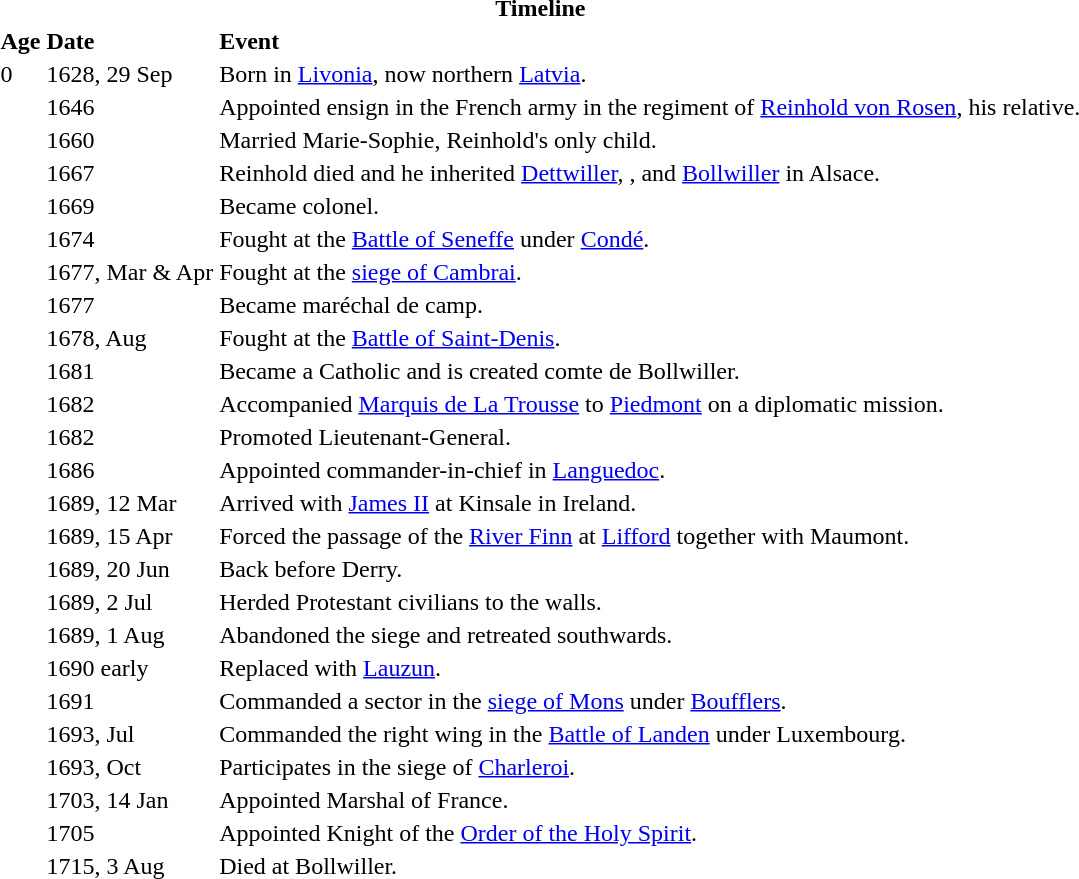<table>
<tr>
<th colspan=3>Timeline</th>
</tr>
<tr>
<th align="left">Age</th>
<th align="left">Date</th>
<th align="left">Event</th>
</tr>
<tr>
<td>0</td>
<td>1628, 29 Sep</td>
<td>Born in <a href='#'>Livonia</a>, now northern <a href='#'>Latvia</a>.</td>
</tr>
<tr>
<td></td>
<td>1646</td>
<td>Appointed ensign in the French army in the regiment of <a href='#'>Reinhold von Rosen</a>, his relative.</td>
</tr>
<tr>
<td></td>
<td>1660</td>
<td>Married Marie-Sophie, Reinhold's only child.</td>
</tr>
<tr>
<td></td>
<td>1667</td>
<td>Reinhold died and he inherited <a href='#'>Dettwiller</a>, , and <a href='#'>Bollwiller</a> in Alsace.</td>
</tr>
<tr>
<td></td>
<td>1669</td>
<td>Became colonel.</td>
</tr>
<tr>
<td></td>
<td>1674</td>
<td>Fought at the <a href='#'>Battle of Seneffe</a> under <a href='#'>Condé</a>.</td>
</tr>
<tr>
<td></td>
<td>1677, Mar & Apr</td>
<td>Fought at the <a href='#'>siege of Cambrai</a>.</td>
</tr>
<tr>
<td></td>
<td>1677</td>
<td>Became maréchal de camp.</td>
</tr>
<tr>
<td></td>
<td>1678, Aug</td>
<td>Fought at the <a href='#'>Battle of Saint-Denis</a>.</td>
</tr>
<tr>
<td></td>
<td>1681</td>
<td>Became a Catholic and is created comte de Bollwiller.</td>
</tr>
<tr>
<td></td>
<td>1682</td>
<td>Accompanied <a href='#'>Marquis de La Trousse</a> to <a href='#'>Piedmont</a> on a diplomatic mission.</td>
</tr>
<tr>
<td></td>
<td>1682</td>
<td>Promoted Lieutenant-General.</td>
</tr>
<tr>
<td></td>
<td>1686</td>
<td>Appointed commander-in-chief in <a href='#'>Languedoc</a>.</td>
</tr>
<tr>
<td></td>
<td>1689, 12 Mar</td>
<td>Arrived with <a href='#'>James II</a> at Kinsale in Ireland.</td>
</tr>
<tr>
<td></td>
<td>1689, 15 Apr</td>
<td>Forced the passage of the <a href='#'>River Finn</a> at <a href='#'>Lifford</a> together with Maumont.</td>
</tr>
<tr>
<td></td>
<td>1689, 20 Jun</td>
<td>Back before Derry.</td>
</tr>
<tr>
<td></td>
<td>1689, 2 Jul</td>
<td>Herded Protestant civilians to the walls.</td>
</tr>
<tr>
<td></td>
<td>1689, 1 Aug</td>
<td>Abandoned the siege and retreated southwards.</td>
</tr>
<tr>
<td></td>
<td>1690 early</td>
<td>Replaced with <a href='#'>Lauzun</a>.</td>
</tr>
<tr>
<td></td>
<td>1691</td>
<td>Commanded a sector in the <a href='#'>siege of Mons</a> under <a href='#'>Boufflers</a>.</td>
</tr>
<tr>
<td></td>
<td>1693, Jul</td>
<td>Commanded the right wing in the <a href='#'>Battle of Landen</a> under Luxembourg.</td>
</tr>
<tr>
<td></td>
<td>1693, Oct</td>
<td>Participates in the siege of <a href='#'>Charleroi</a>.</td>
</tr>
<tr>
<td></td>
<td>1703, 14 Jan</td>
<td>Appointed Marshal of France.</td>
</tr>
<tr>
<td></td>
<td>1705</td>
<td>Appointed Knight of the <a href='#'>Order of the Holy Spirit</a>.</td>
</tr>
<tr>
<td></td>
<td>1715, 3 Aug</td>
<td>Died at Bollwiller.</td>
</tr>
</table>
